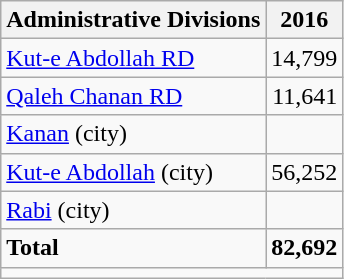<table class="wikitable">
<tr>
<th>Administrative Divisions</th>
<th>2016</th>
</tr>
<tr>
<td><a href='#'>Kut-e Abdollah RD</a></td>
<td style="text-align: right;">14,799</td>
</tr>
<tr>
<td><a href='#'>Qaleh Chanan RD</a></td>
<td style="text-align: right;">11,641</td>
</tr>
<tr>
<td><a href='#'>Kanan</a> (city)</td>
<td style="text-align: right;"></td>
</tr>
<tr>
<td><a href='#'>Kut-e Abdollah</a> (city)</td>
<td style="text-align: right;">56,252</td>
</tr>
<tr>
<td><a href='#'>Rabi</a> (city)</td>
<td style="text-align: right;"></td>
</tr>
<tr>
<td><strong>Total</strong></td>
<td style="text-align: right;"><strong>82,692</strong></td>
</tr>
<tr>
<td colspan=2></td>
</tr>
</table>
